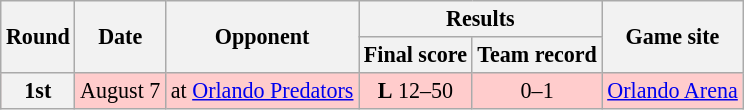<table class="wikitable" style="font-size: 92%;" "align=center">
<tr>
<th rowspan="2">Round</th>
<th rowspan="2">Date</th>
<th rowspan="2">Opponent</th>
<th colspan="2">Results</th>
<th rowspan="2">Game site</th>
</tr>
<tr>
<th>Final score</th>
<th>Team record</th>
</tr>
<tr style="background:#fcc">
<th>1st</th>
<td style="text-align:center;">August 7</td>
<td style="text-align:center;">at <a href='#'>Orlando Predators</a></td>
<td style="text-align:center;"><strong>L</strong> 12–50</td>
<td style="text-align:center;">0–1</td>
<td style="text-align:center;"><a href='#'>Orlando Arena</a></td>
</tr>
</table>
